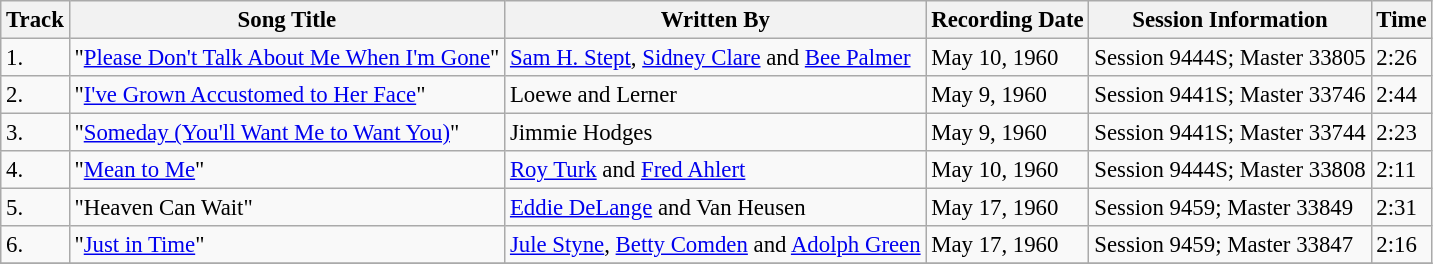<table class="wikitable" style="font-size:95%;">
<tr>
<th>Track</th>
<th>Song Title</th>
<th>Written By</th>
<th>Recording Date</th>
<th>Session Information</th>
<th>Time</th>
</tr>
<tr>
<td>1.</td>
<td>"<a href='#'>Please Don't Talk About Me When I'm Gone</a>"</td>
<td><a href='#'>Sam H. Stept</a>, <a href='#'>Sidney Clare</a> and <a href='#'>Bee Palmer</a></td>
<td>May 10, 1960</td>
<td>Session 9444S; Master 33805</td>
<td>2:26</td>
</tr>
<tr>
<td>2.</td>
<td>"<a href='#'>I've Grown Accustomed to Her Face</a>"</td>
<td>Loewe and Lerner</td>
<td>May 9, 1960</td>
<td>Session 9441S; Master 33746</td>
<td>2:44</td>
</tr>
<tr>
<td>3.</td>
<td>"<a href='#'>Someday (You'll Want Me to Want You)</a>"</td>
<td>Jimmie Hodges</td>
<td>May 9, 1960</td>
<td>Session 9441S; Master 33744</td>
<td>2:23</td>
</tr>
<tr>
<td>4.</td>
<td>"<a href='#'>Mean to Me</a>"</td>
<td><a href='#'>Roy Turk</a> and <a href='#'>Fred Ahlert</a></td>
<td>May 10, 1960</td>
<td>Session 9444S; Master 33808</td>
<td>2:11</td>
</tr>
<tr>
<td>5.</td>
<td>"Heaven Can Wait"</td>
<td><a href='#'>Eddie DeLange</a> and Van Heusen</td>
<td>May 17, 1960</td>
<td>Session 9459; Master 33849</td>
<td>2:31</td>
</tr>
<tr>
<td>6.</td>
<td>"<a href='#'>Just in Time</a>"</td>
<td><a href='#'>Jule Styne</a>, <a href='#'>Betty Comden</a> and <a href='#'>Adolph Green</a></td>
<td>May 17, 1960</td>
<td>Session 9459; Master 33847</td>
<td>2:16</td>
</tr>
<tr>
</tr>
</table>
